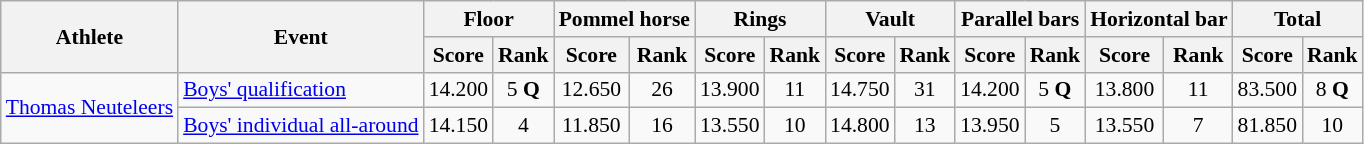<table class="wikitable" border="1" style="font-size:90%">
<tr>
<th rowspan=2>Athlete</th>
<th rowspan=2>Event</th>
<th colspan=2>Floor</th>
<th colspan=2>Pommel horse</th>
<th colspan=2>Rings</th>
<th colspan=2>Vault</th>
<th colspan=2>Parallel bars</th>
<th colspan=2>Horizontal bar</th>
<th colspan=2>Total</th>
</tr>
<tr>
<th>Score</th>
<th>Rank</th>
<th>Score</th>
<th>Rank</th>
<th>Score</th>
<th>Rank</th>
<th>Score</th>
<th>Rank</th>
<th>Score</th>
<th>Rank</th>
<th>Score</th>
<th>Rank</th>
<th>Score</th>
<th>Rank</th>
</tr>
<tr>
<td rowspan=2><a href='#'>Thomas Neuteleers</a></td>
<td><a href='#'>Boys' qualification</a></td>
<td align=center>14.200</td>
<td align=center>5 <strong>Q</strong></td>
<td align=center>12.650</td>
<td align=center>26</td>
<td align=center>13.900</td>
<td align=center>11</td>
<td align=center>14.750</td>
<td align=center>31</td>
<td align=center>14.200</td>
<td align=center>5 <strong>Q</strong></td>
<td align=center>13.800</td>
<td align=center>11</td>
<td align=center>83.500</td>
<td align=center>8 <strong>Q</strong></td>
</tr>
<tr>
<td><a href='#'>Boys' individual all-around</a></td>
<td align=center>14.150</td>
<td align=center>4</td>
<td align=center>11.850</td>
<td align=center>16</td>
<td align=center>13.550</td>
<td align=center>10</td>
<td align=center>14.800</td>
<td align=center>13</td>
<td align=center>13.950</td>
<td align=center>5</td>
<td align=center>13.550</td>
<td align=center>7</td>
<td align=center>81.850</td>
<td align=center>10</td>
</tr>
</table>
